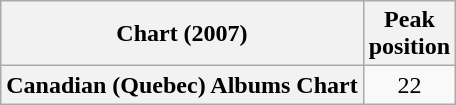<table class="wikitable plainrowheaders">
<tr>
<th scope="col">Chart (2007)</th>
<th scope="col">Peak<br>position</th>
</tr>
<tr>
<th scope="row">Canadian (Quebec) Albums Chart</th>
<td align=center>22</td>
</tr>
</table>
